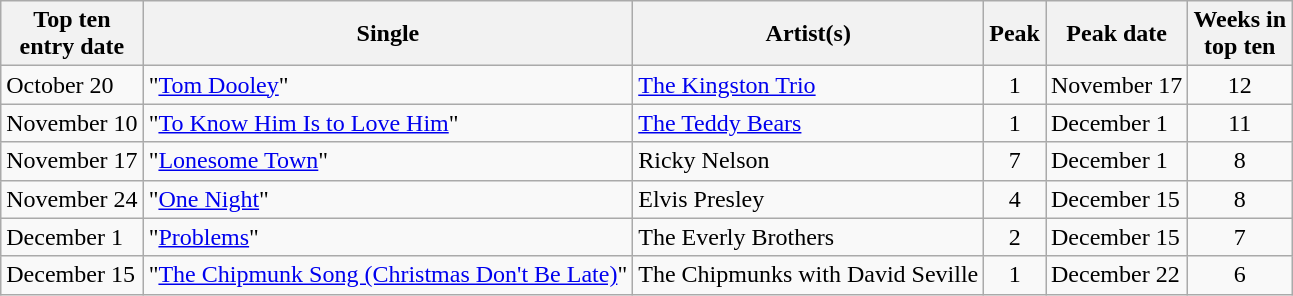<table class="plainrowheaders sortable wikitable">
<tr>
<th>Top ten<br>entry date</th>
<th>Single</th>
<th>Artist(s)</th>
<th>Peak</th>
<th>Peak date</th>
<th data-sort-type="number">Weeks in<br>top ten</th>
</tr>
<tr>
<td>October 20</td>
<td>"<a href='#'>Tom Dooley</a>"</td>
<td><a href='#'>The Kingston Trio</a></td>
<td align=center>1</td>
<td>November 17</td>
<td align=center>12</td>
</tr>
<tr>
<td>November 10</td>
<td>"<a href='#'>To Know Him Is to Love Him</a>"</td>
<td><a href='#'>The Teddy Bears</a></td>
<td align=center>1</td>
<td>December 1</td>
<td align=center>11</td>
</tr>
<tr>
<td>November 17</td>
<td>"<a href='#'>Lonesome Town</a>"</td>
<td>Ricky Nelson</td>
<td align=center>7</td>
<td>December 1</td>
<td align=center>8</td>
</tr>
<tr>
<td>November 24</td>
<td>"<a href='#'>One Night</a>"</td>
<td>Elvis Presley</td>
<td align=center>4</td>
<td>December 15</td>
<td align="center">8</td>
</tr>
<tr>
<td>December 1</td>
<td>"<a href='#'>Problems</a>"</td>
<td>The Everly Brothers</td>
<td align=center>2</td>
<td>December 15</td>
<td align=center>7</td>
</tr>
<tr>
<td>December 15</td>
<td>"<a href='#'>The Chipmunk Song (Christmas Don't Be Late)</a>"</td>
<td>The Chipmunks with David Seville</td>
<td align=center>1</td>
<td>December 22</td>
<td align=center>6</td>
</tr>
</table>
